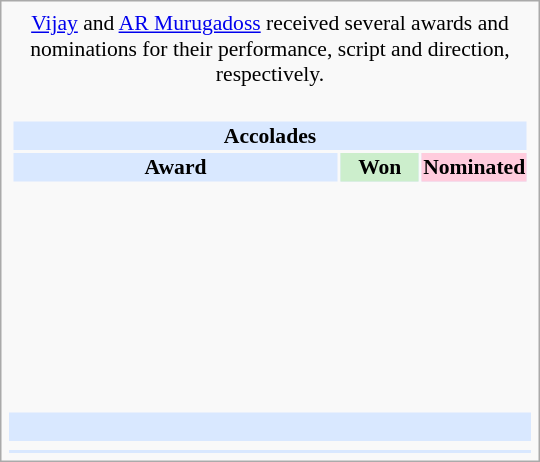<table class="infobox" style="width: 25em; text-align: left; font-size: 90%; vertical-align: middle;">
<tr>
<td colspan="3" style="text-align:center;"><a href='#'>Vijay</a> and <a href='#'>AR Murugadoss</a> received several awards and nominations for their performance, script and direction, respectively.</td>
</tr>
<tr>
<td colspan="3"><br><table class="collapsible collapsed" style="width:100%;">
<tr>
<th colspan="3" style="background:#d9e8ff; text-align:center;">Accolades</th>
</tr>
<tr style="background:#d9e8ff; text-align:center; text-align:center;">
<td><strong>Award</strong></td>
<td style="background:#cec; text-size:0.9em; width:50px;"><strong>Won</strong></td>
<td style="background:#fcd; text-size:0.9em; width:50px;"><strong>Nominated</strong></td>
</tr>
<tr>
<td align="center"><br></td>
<td></td>
<td></td>
</tr>
<tr>
<td align="center"><br></td>
<td></td>
<td></td>
</tr>
<tr>
<td align="center"><br></td>
<td></td>
<td></td>
</tr>
<tr>
<td align="center"><br></td>
<td></td>
<td></td>
</tr>
<tr>
<td align="center"><br></td>
<td></td>
<td></td>
</tr>
<tr>
<td align="center"><br></td>
<td></td>
<td></td>
</tr>
<tr>
<td align="center"><br></td>
<td></td>
<td></td>
</tr>
<tr>
</tr>
</table>
</td>
</tr>
<tr style="background:#d9e8ff;">
<td colspan="3" style="text-align:center;"><br></td>
</tr>
<tr>
<td></td>
<td></td>
<td></td>
</tr>
<tr style="background:#d9e8ff;">
<td colspan="3" style="font-size: smaller; text-align:center;"></td>
</tr>
</table>
